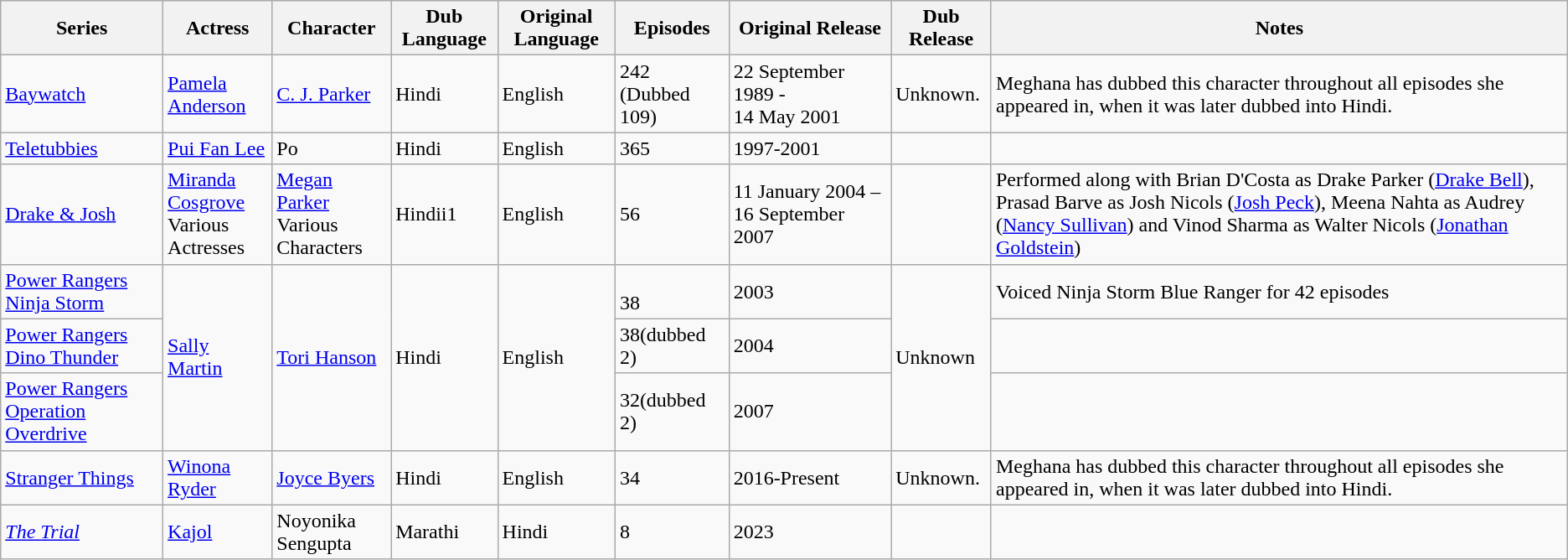<table class="wikitable">
<tr>
<th>Series</th>
<th>Actress</th>
<th>Character</th>
<th>Dub Language</th>
<th>Original Language</th>
<th>Episodes</th>
<th>Original Release</th>
<th>Dub Release</th>
<th>Notes</th>
</tr>
<tr>
<td><a href='#'>Baywatch</a></td>
<td><a href='#'>Pamela Anderson</a></td>
<td><a href='#'>C. J. Parker</a></td>
<td>Hindi</td>
<td>English</td>
<td>242 (Dubbed 109)</td>
<td>22 September 1989 -<br>14 May 2001</td>
<td>Unknown.</td>
<td>Meghana has dubbed this character throughout all episodes she appeared in, when it was later dubbed into Hindi.</td>
</tr>
<tr>
<td><a href='#'>Teletubbies</a></td>
<td><a href='#'>Pui Fan Lee</a></td>
<td>Po</td>
<td>Hindi</td>
<td>English</td>
<td>365</td>
<td>1997-2001</td>
<td></td>
<td></td>
</tr>
<tr>
<td><a href='#'>Drake & Josh</a> <br></td>
<td><a href='#'>Miranda Cosgrove</a> <br> Various Actresses</td>
<td><a href='#'>Megan Parker</a> <br> Various Characters</td>
<td>Hindii1</td>
<td>English</td>
<td>56</td>
<td>11 January 2004 – 16 September 2007</td>
<td></td>
<td>Performed along with Brian D'Costa as Drake Parker (<a href='#'>Drake Bell</a>), Prasad Barve as Josh Nicols (<a href='#'>Josh Peck</a>), Meena Nahta as Audrey (<a href='#'>Nancy Sullivan</a>) and Vinod Sharma as Walter Nicols (<a href='#'>Jonathan Goldstein</a>)</td>
</tr>
<tr>
<td><a href='#'>Power Rangers Ninja Storm</a></td>
<td rowspan="3"><a href='#'>Sally Martin</a></td>
<td rowspan="3"><a href='#'>Tori Hanson</a></td>
<td rowspan="3">Hindi</td>
<td rowspan="3">English</td>
<td><br>38</td>
<td>2003</td>
<td rowspan="3">Unknown</td>
<td>Voiced Ninja Storm Blue Ranger for 42 episodes</td>
</tr>
<tr>
<td><a href='#'>Power Rangers Dino Thunder</a></td>
<td>38(dubbed 2)</td>
<td>2004</td>
<td></td>
</tr>
<tr>
<td><a href='#'>Power Rangers Operation Overdrive</a></td>
<td>32(dubbed 2)</td>
<td>2007</td>
<td></td>
</tr>
<tr>
<td><a href='#'>Stranger Things</a></td>
<td><a href='#'>Winona Ryder</a></td>
<td><a href='#'>Joyce Byers</a></td>
<td>Hindi</td>
<td>English</td>
<td>34</td>
<td>2016-Present</td>
<td>Unknown.</td>
<td>Meghana has dubbed this character throughout all episodes she appeared in, when it was later dubbed into Hindi.</td>
</tr>
<tr>
<td><em><a href='#'>The Trial</a></em></td>
<td><a href='#'>Kajol</a></td>
<td>Noyonika Sengupta</td>
<td>Marathi</td>
<td>Hindi</td>
<td>8</td>
<td>2023</td>
<td></td>
<td></td>
</tr>
</table>
